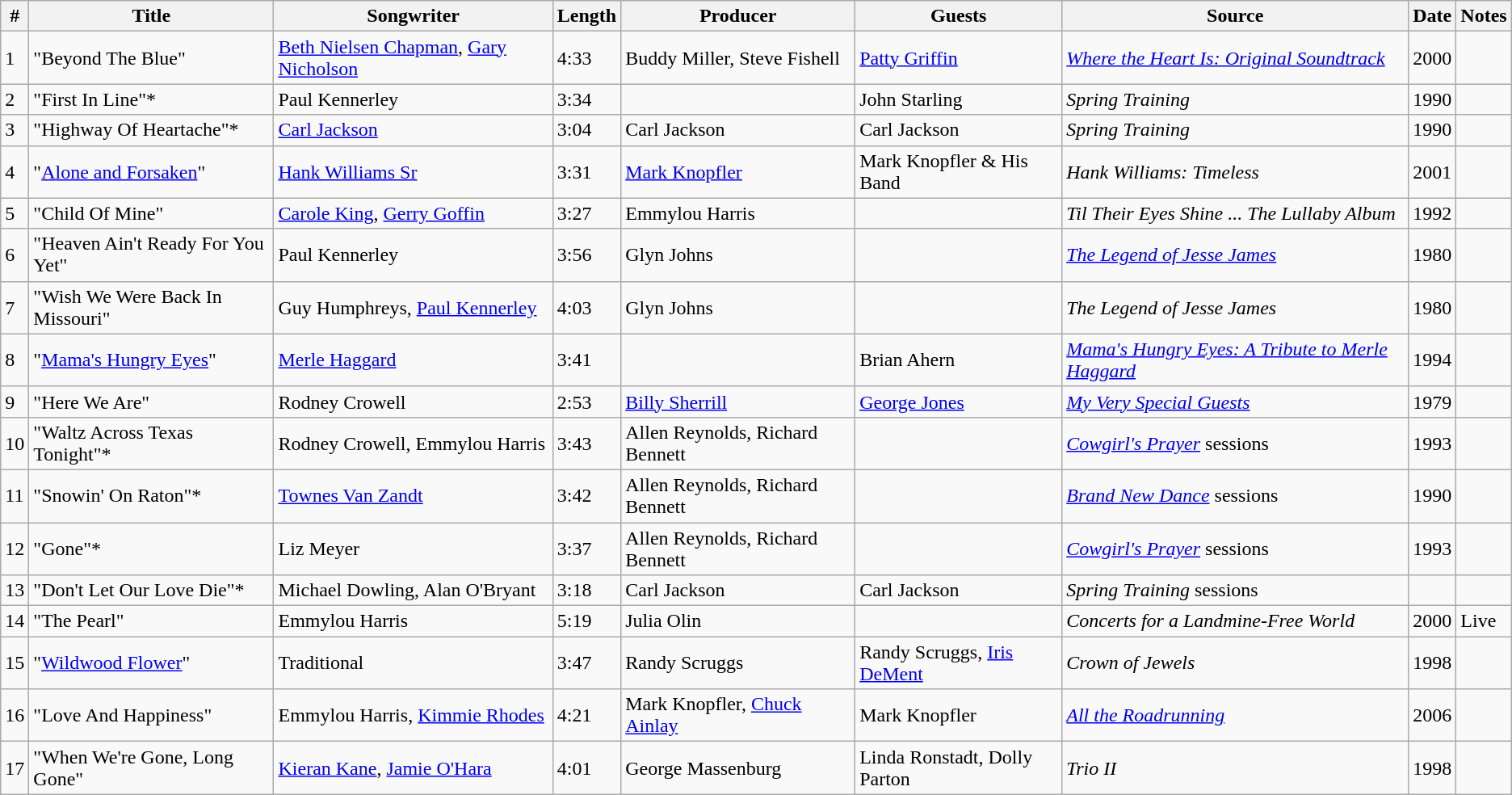<table class="wikitable">
<tr>
<th>#</th>
<th>Title</th>
<th>Songwriter</th>
<th>Length</th>
<th>Producer</th>
<th>Guests</th>
<th>Source</th>
<th>Date</th>
<th>Notes</th>
</tr>
<tr>
<td>1</td>
<td>"Beyond The Blue"</td>
<td><a href='#'>Beth Nielsen Chapman</a>, <a href='#'>Gary Nicholson</a></td>
<td>4:33</td>
<td>Buddy Miller, Steve Fishell</td>
<td><a href='#'>Patty Griffin</a></td>
<td><em><a href='#'>Where the Heart Is:  Original Soundtrack</a></em></td>
<td>2000</td>
<td></td>
</tr>
<tr>
<td>2</td>
<td>"First In Line"*</td>
<td>Paul Kennerley</td>
<td>3:34</td>
<td></td>
<td>John Starling</td>
<td><em>Spring Training</em></td>
<td>1990</td>
<td></td>
</tr>
<tr>
<td>3</td>
<td>"Highway Of Heartache"*</td>
<td><a href='#'>Carl Jackson</a></td>
<td>3:04</td>
<td>Carl Jackson</td>
<td>Carl Jackson</td>
<td><em>Spring Training</em></td>
<td>1990</td>
<td></td>
</tr>
<tr>
<td>4</td>
<td>"<a href='#'>Alone and Forsaken</a>"</td>
<td><a href='#'>Hank Williams Sr</a></td>
<td>3:31</td>
<td><a href='#'>Mark Knopfler</a></td>
<td>Mark Knopfler & His Band</td>
<td><em>Hank Williams:  Timeless</em></td>
<td>2001</td>
<td></td>
</tr>
<tr>
<td>5</td>
<td>"Child Of Mine"</td>
<td><a href='#'>Carole King</a>, <a href='#'>Gerry Goffin</a></td>
<td>3:27</td>
<td>Emmylou Harris</td>
<td></td>
<td><em>Til Their Eyes Shine ... The Lullaby Album</em></td>
<td>1992</td>
<td></td>
</tr>
<tr>
<td>6</td>
<td>"Heaven Ain't Ready For You Yet"</td>
<td>Paul Kennerley</td>
<td>3:56</td>
<td>Glyn Johns</td>
<td></td>
<td><em><a href='#'>The Legend of Jesse James</a></em></td>
<td>1980</td>
<td></td>
</tr>
<tr>
<td>7</td>
<td>"Wish We Were Back In Missouri"</td>
<td>Guy Humphreys, <a href='#'>Paul Kennerley</a></td>
<td>4:03</td>
<td>Glyn Johns</td>
<td></td>
<td><em>The Legend of Jesse James</em></td>
<td>1980</td>
<td></td>
</tr>
<tr>
<td>8</td>
<td>"<a href='#'>Mama's Hungry Eyes</a>"</td>
<td><a href='#'>Merle Haggard</a></td>
<td>3:41</td>
<td></td>
<td>Brian Ahern</td>
<td><em><a href='#'>Mama's Hungry Eyes: A Tribute to Merle Haggard</a></em></td>
<td>1994</td>
<td></td>
</tr>
<tr>
<td>9</td>
<td>"Here We Are"</td>
<td>Rodney Crowell</td>
<td>2:53</td>
<td><a href='#'>Billy Sherrill</a></td>
<td><a href='#'>George Jones</a></td>
<td><em><a href='#'>My Very Special Guests</a></em></td>
<td>1979</td>
<td></td>
</tr>
<tr>
<td>10</td>
<td>"Waltz Across Texas Tonight"*</td>
<td>Rodney Crowell, Emmylou Harris</td>
<td>3:43</td>
<td>Allen Reynolds, Richard Bennett</td>
<td></td>
<td><em><a href='#'>Cowgirl's Prayer</a></em> sessions</td>
<td>1993</td>
<td></td>
</tr>
<tr>
<td>11</td>
<td>"Snowin' On Raton"*</td>
<td><a href='#'>Townes Van Zandt</a></td>
<td>3:42</td>
<td>Allen Reynolds, Richard Bennett</td>
<td></td>
<td><em><a href='#'>Brand New Dance</a></em> sessions</td>
<td>1990</td>
<td></td>
</tr>
<tr>
<td>12</td>
<td>"Gone"*</td>
<td>Liz Meyer</td>
<td>3:37</td>
<td>Allen Reynolds, Richard Bennett</td>
<td></td>
<td><em><a href='#'>Cowgirl's Prayer</a></em> sessions</td>
<td>1993</td>
<td></td>
</tr>
<tr>
<td>13</td>
<td>"Don't Let Our Love Die"*</td>
<td>Michael Dowling, Alan O'Bryant</td>
<td>3:18</td>
<td>Carl Jackson</td>
<td>Carl Jackson</td>
<td><em>Spring Training</em> sessions</td>
<td></td>
<td></td>
</tr>
<tr>
<td>14</td>
<td>"The Pearl"</td>
<td>Emmylou Harris</td>
<td>5:19</td>
<td>Julia Olin</td>
<td></td>
<td><em>Concerts for a Landmine-Free World</em></td>
<td>2000</td>
<td>Live</td>
</tr>
<tr>
<td>15</td>
<td>"<a href='#'>Wildwood Flower</a>"</td>
<td>Traditional</td>
<td>3:47</td>
<td>Randy Scruggs</td>
<td>Randy Scruggs, <a href='#'>Iris DeMent</a></td>
<td><em>Crown of Jewels</em></td>
<td>1998</td>
<td></td>
</tr>
<tr>
<td>16</td>
<td>"Love And Happiness"</td>
<td>Emmylou Harris, <a href='#'>Kimmie Rhodes</a></td>
<td>4:21</td>
<td>Mark Knopfler, <a href='#'>Chuck Ainlay</a></td>
<td>Mark Knopfler</td>
<td><em><a href='#'>All the Roadrunning</a></em></td>
<td>2006</td>
<td></td>
</tr>
<tr>
<td>17</td>
<td>"When We're Gone, Long Gone"</td>
<td><a href='#'>Kieran Kane</a>, <a href='#'>Jamie O'Hara</a></td>
<td>4:01</td>
<td>George Massenburg</td>
<td>Linda Ronstadt, Dolly Parton</td>
<td><em>Trio II</em></td>
<td>1998</td>
<td></td>
</tr>
</table>
